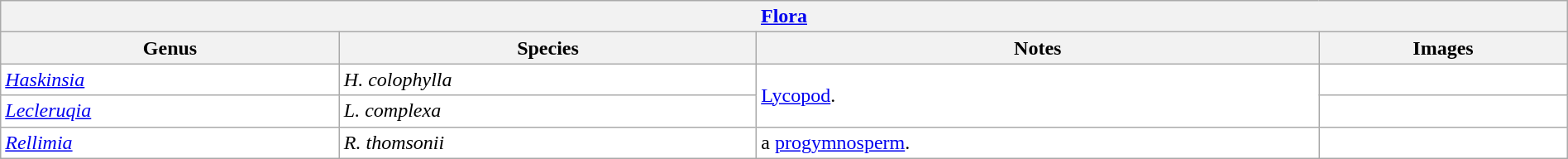<table class="wikitable sortable" style="background:white; width:100%;">
<tr>
<th colspan="4" align="center"><a href='#'>Flora</a></th>
</tr>
<tr>
<th>Genus</th>
<th>Species</th>
<th>Notes</th>
<th>Images</th>
</tr>
<tr>
<td><em><a href='#'>Haskinsia</a></em></td>
<td><em>H. colophylla</em></td>
<td rowspan="2"><a href='#'>Lycopod</a>.</td>
<td></td>
</tr>
<tr>
<td><em><a href='#'>Lecleruqia</a></em></td>
<td><em>L. complexa</em></td>
<td></td>
</tr>
<tr>
<td><em><a href='#'>Rellimia</a></em></td>
<td><em>R. thomsonii</em></td>
<td>a <a href='#'>progymnosperm</a>.</td>
<td></td>
</tr>
</table>
